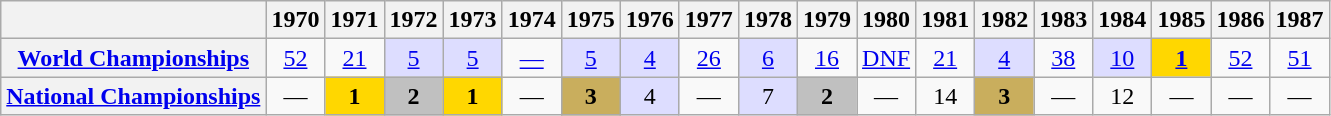<table class="wikitable plainrowheaders">
<tr>
<th scope="col"></th>
<th scope="col">1970</th>
<th scope="col">1971</th>
<th scope="col">1972</th>
<th scope="col">1973</th>
<th scope="col">1974</th>
<th scope="col">1975</th>
<th scope="col">1976</th>
<th scope="col">1977</th>
<th scope="col">1978</th>
<th scope="col">1979</th>
<th scope="col">1980</th>
<th scope="col">1981</th>
<th scope="col">1982</th>
<th scope="col">1983</th>
<th scope="col">1984</th>
<th scope="col">1985</th>
<th scope="col">1986</th>
<th scope="col">1987</th>
</tr>
<tr style="text-align:center;">
<th scope="row"> <a href='#'>World Championships</a></th>
<td><a href='#'>52</a></td>
<td><a href='#'>21</a></td>
<td style="background:#ddf;"><a href='#'>5</a></td>
<td style="background:#ddf;"><a href='#'>5</a></td>
<td><a href='#'>—</a></td>
<td style="background:#ddf;"><a href='#'>5</a></td>
<td style="background:#ddf;"><a href='#'>4</a></td>
<td><a href='#'>26</a></td>
<td style="background:#ddf;"><a href='#'>6</a></td>
<td><a href='#'>16</a></td>
<td><a href='#'>DNF</a></td>
<td><a href='#'>21</a></td>
<td style="background:#ddf;"><a href='#'>4</a></td>
<td><a href='#'>38</a></td>
<td style="background:#ddf;"><a href='#'>10</a></td>
<td style="background:gold;"><a href='#'><strong>1</strong></a></td>
<td><a href='#'>52</a></td>
<td><a href='#'>51</a></td>
</tr>
<tr style="text-align:center;">
<th scope="row"> <a href='#'>National Championships</a></th>
<td>—</td>
<td style="background:gold;"><strong>1</strong></td>
<td style="background:silver;"><strong>2</strong></td>
<td style="background:gold;"><strong>1</strong></td>
<td>—</td>
<td style="background:#C9AE5D;"><strong>3</strong></td>
<td style="background:#ddf;">4</td>
<td>—</td>
<td style="background:#ddf;">7</td>
<td style="background:silver;"><strong>2</strong></td>
<td>—</td>
<td>14</td>
<td style="background:#C9AE5D;"><strong>3</strong></td>
<td>—</td>
<td>12</td>
<td>—</td>
<td>—</td>
<td>—</td>
</tr>
</table>
